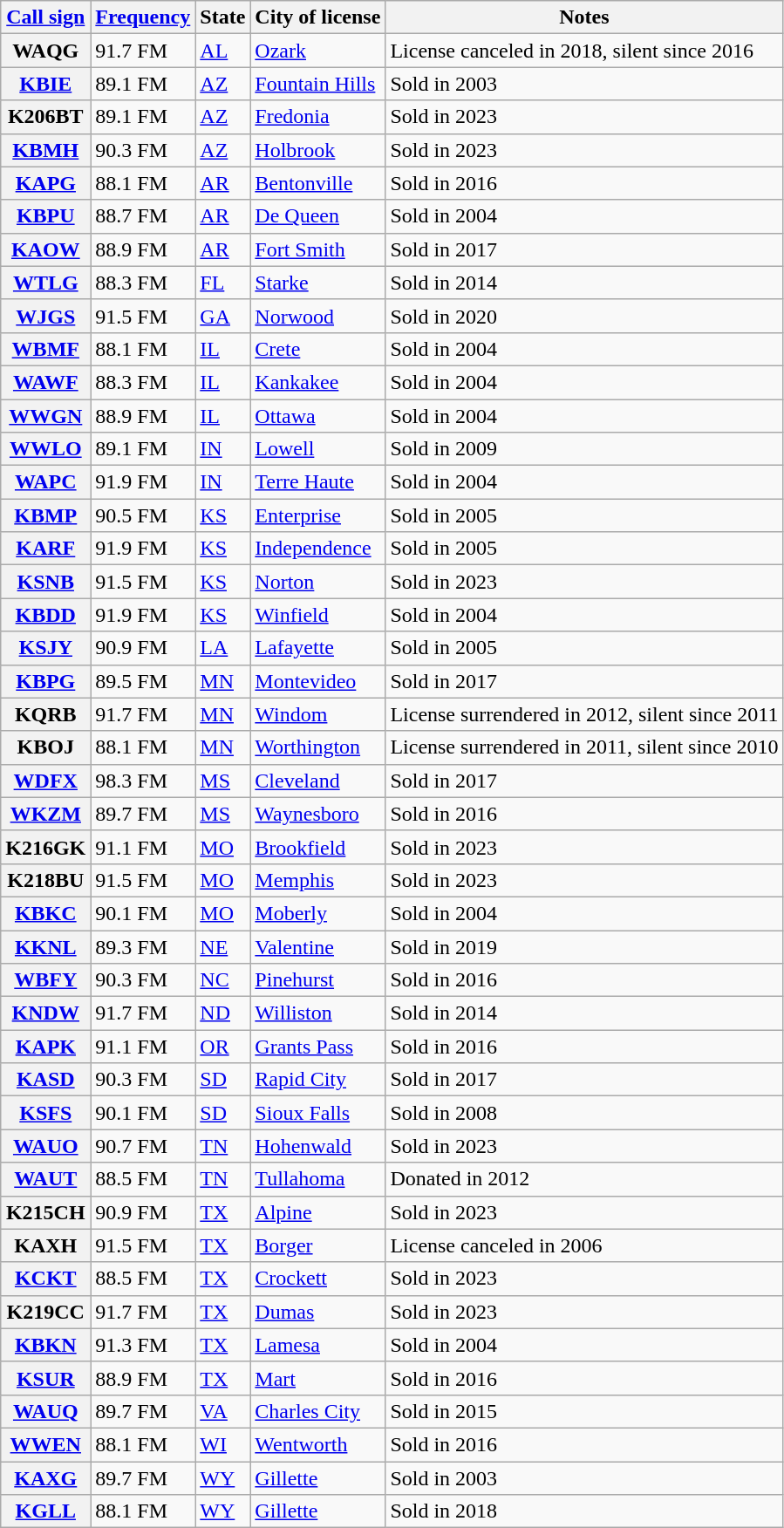<table class="wikitable sortable">
<tr>
<th><a href='#'>Call sign</a></th>
<th ! data-sort-type="number"><a href='#'>Frequency</a></th>
<th>State</th>
<th>City of license</th>
<th>Notes</th>
</tr>
<tr>
<th>WAQG</th>
<td>91.7 FM</td>
<td><a href='#'>AL</a></td>
<td><a href='#'>Ozark</a></td>
<td>License canceled in 2018, silent since 2016</td>
</tr>
<tr>
<th><a href='#'>KBIE</a></th>
<td>89.1 FM</td>
<td><a href='#'>AZ</a></td>
<td><a href='#'>Fountain Hills</a></td>
<td>Sold in 2003</td>
</tr>
<tr>
<th>K206BT</th>
<td>89.1 FM</td>
<td><a href='#'>AZ</a></td>
<td><a href='#'>Fredonia</a></td>
<td>Sold in 2023</td>
</tr>
<tr>
<th><a href='#'>KBMH</a></th>
<td>90.3 FM</td>
<td><a href='#'>AZ</a></td>
<td><a href='#'>Holbrook</a></td>
<td>Sold in 2023</td>
</tr>
<tr>
<th><a href='#'>KAPG</a></th>
<td>88.1 FM</td>
<td><a href='#'>AR</a></td>
<td><a href='#'>Bentonville</a></td>
<td>Sold in 2016</td>
</tr>
<tr>
<th><a href='#'>KBPU</a></th>
<td>88.7 FM</td>
<td><a href='#'>AR</a></td>
<td><a href='#'>De Queen</a></td>
<td>Sold in 2004</td>
</tr>
<tr>
<th><a href='#'>KAOW</a></th>
<td>88.9 FM</td>
<td><a href='#'>AR</a></td>
<td><a href='#'>Fort Smith</a></td>
<td>Sold in 2017</td>
</tr>
<tr>
<th><a href='#'>WTLG</a></th>
<td>88.3 FM</td>
<td><a href='#'>FL</a></td>
<td><a href='#'>Starke</a></td>
<td>Sold in 2014</td>
</tr>
<tr>
<th><a href='#'>WJGS</a></th>
<td>91.5 FM</td>
<td><a href='#'>GA</a></td>
<td><a href='#'>Norwood</a></td>
<td>Sold in 2020</td>
</tr>
<tr>
<th><a href='#'>WBMF</a></th>
<td>88.1 FM</td>
<td><a href='#'>IL</a></td>
<td><a href='#'>Crete</a></td>
<td>Sold in 2004</td>
</tr>
<tr>
<th><a href='#'>WAWF</a></th>
<td>88.3 FM</td>
<td><a href='#'>IL</a></td>
<td><a href='#'>Kankakee</a></td>
<td>Sold in 2004</td>
</tr>
<tr>
<th><a href='#'>WWGN</a></th>
<td>88.9 FM</td>
<td><a href='#'>IL</a></td>
<td><a href='#'>Ottawa</a></td>
<td>Sold in 2004</td>
</tr>
<tr>
<th><a href='#'>WWLO</a></th>
<td>89.1 FM</td>
<td><a href='#'>IN</a></td>
<td><a href='#'>Lowell</a></td>
<td>Sold in 2009</td>
</tr>
<tr>
<th><a href='#'>WAPC</a></th>
<td>91.9 FM</td>
<td><a href='#'>IN</a></td>
<td><a href='#'>Terre Haute</a></td>
<td>Sold in 2004</td>
</tr>
<tr>
<th><a href='#'>KBMP</a></th>
<td>90.5 FM</td>
<td><a href='#'>KS</a></td>
<td><a href='#'>Enterprise</a></td>
<td>Sold in 2005</td>
</tr>
<tr>
<th><a href='#'>KARF</a></th>
<td>91.9 FM</td>
<td><a href='#'>KS</a></td>
<td><a href='#'>Independence</a></td>
<td>Sold in 2005</td>
</tr>
<tr>
<th><a href='#'>KSNB</a></th>
<td>91.5 FM</td>
<td><a href='#'>KS</a></td>
<td><a href='#'>Norton</a></td>
<td>Sold in 2023</td>
</tr>
<tr>
<th><a href='#'>KBDD</a></th>
<td>91.9 FM</td>
<td><a href='#'>KS</a></td>
<td><a href='#'>Winfield</a></td>
<td>Sold in 2004</td>
</tr>
<tr>
<th><a href='#'>KSJY</a></th>
<td>90.9 FM</td>
<td><a href='#'>LA</a></td>
<td><a href='#'>Lafayette</a></td>
<td>Sold in 2005</td>
</tr>
<tr>
<th><a href='#'>KBPG</a></th>
<td>89.5 FM</td>
<td><a href='#'>MN</a></td>
<td><a href='#'>Montevideo</a></td>
<td>Sold in 2017</td>
</tr>
<tr>
<th>KQRB</th>
<td>91.7 FM</td>
<td><a href='#'>MN</a></td>
<td><a href='#'>Windom</a></td>
<td>License surrendered in 2012, silent since 2011</td>
</tr>
<tr>
<th>KBOJ</th>
<td>88.1 FM</td>
<td><a href='#'>MN</a></td>
<td><a href='#'>Worthington</a></td>
<td>License surrendered in 2011, silent since 2010</td>
</tr>
<tr>
<th><a href='#'>WDFX</a></th>
<td>98.3 FM</td>
<td><a href='#'>MS</a></td>
<td><a href='#'>Cleveland</a></td>
<td>Sold in 2017</td>
</tr>
<tr>
<th><a href='#'>WKZM</a></th>
<td>89.7 FM</td>
<td><a href='#'>MS</a></td>
<td><a href='#'>Waynesboro</a></td>
<td>Sold in 2016</td>
</tr>
<tr>
<th>K216GK</th>
<td>91.1 FM</td>
<td><a href='#'>MO</a></td>
<td><a href='#'>Brookfield</a></td>
<td>Sold in 2023</td>
</tr>
<tr>
<th>K218BU</th>
<td>91.5 FM</td>
<td><a href='#'>MO</a></td>
<td><a href='#'>Memphis</a></td>
<td>Sold in 2023</td>
</tr>
<tr>
<th><a href='#'>KBKC</a></th>
<td>90.1 FM</td>
<td><a href='#'>MO</a></td>
<td><a href='#'>Moberly</a></td>
<td>Sold in 2004</td>
</tr>
<tr>
<th><a href='#'>KKNL</a></th>
<td>89.3 FM</td>
<td><a href='#'>NE</a></td>
<td><a href='#'>Valentine</a></td>
<td>Sold in 2019</td>
</tr>
<tr>
<th><a href='#'>WBFY</a></th>
<td>90.3 FM</td>
<td><a href='#'>NC</a></td>
<td><a href='#'>Pinehurst</a></td>
<td>Sold in 2016</td>
</tr>
<tr>
<th><a href='#'>KNDW</a></th>
<td>91.7 FM</td>
<td><a href='#'>ND</a></td>
<td><a href='#'>Williston</a></td>
<td>Sold in 2014</td>
</tr>
<tr>
<th><a href='#'>KAPK</a></th>
<td>91.1 FM</td>
<td><a href='#'>OR</a></td>
<td><a href='#'>Grants Pass</a></td>
<td>Sold in 2016</td>
</tr>
<tr>
<th><a href='#'>KASD</a></th>
<td>90.3 FM</td>
<td><a href='#'>SD</a></td>
<td><a href='#'>Rapid City</a></td>
<td>Sold in 2017</td>
</tr>
<tr>
<th><a href='#'>KSFS</a></th>
<td>90.1 FM</td>
<td><a href='#'>SD</a></td>
<td><a href='#'>Sioux Falls</a></td>
<td>Sold in 2008</td>
</tr>
<tr>
<th><a href='#'>WAUO</a></th>
<td>90.7 FM</td>
<td><a href='#'>TN</a></td>
<td><a href='#'>Hohenwald</a></td>
<td>Sold in 2023</td>
</tr>
<tr>
<th><a href='#'>WAUT</a></th>
<td>88.5 FM</td>
<td><a href='#'>TN</a></td>
<td><a href='#'>Tullahoma</a></td>
<td>Donated in 2012</td>
</tr>
<tr>
<th>K215CH</th>
<td>90.9 FM</td>
<td><a href='#'>TX</a></td>
<td><a href='#'>Alpine</a></td>
<td>Sold in 2023</td>
</tr>
<tr>
<th>KAXH</th>
<td>91.5 FM</td>
<td><a href='#'>TX</a></td>
<td><a href='#'>Borger</a></td>
<td>License canceled in 2006</td>
</tr>
<tr>
<th><a href='#'>KCKT</a></th>
<td>88.5 FM</td>
<td><a href='#'>TX</a></td>
<td><a href='#'>Crockett</a></td>
<td>Sold in 2023</td>
</tr>
<tr>
<th>K219CC</th>
<td>91.7 FM</td>
<td><a href='#'>TX</a></td>
<td><a href='#'>Dumas</a></td>
<td>Sold in 2023</td>
</tr>
<tr>
<th><a href='#'>KBKN</a></th>
<td>91.3 FM</td>
<td><a href='#'>TX</a></td>
<td><a href='#'>Lamesa</a></td>
<td>Sold in 2004</td>
</tr>
<tr>
<th><a href='#'>KSUR</a></th>
<td>88.9 FM</td>
<td><a href='#'>TX</a></td>
<td><a href='#'>Mart</a></td>
<td>Sold in 2016</td>
</tr>
<tr>
<th><a href='#'>WAUQ</a></th>
<td>89.7 FM</td>
<td><a href='#'>VA</a></td>
<td><a href='#'>Charles City</a></td>
<td>Sold in 2015</td>
</tr>
<tr>
<th><a href='#'>WWEN</a></th>
<td>88.1 FM</td>
<td><a href='#'>WI</a></td>
<td><a href='#'>Wentworth</a></td>
<td>Sold in 2016</td>
</tr>
<tr>
<th><a href='#'>KAXG</a></th>
<td>89.7 FM</td>
<td><a href='#'>WY</a></td>
<td><a href='#'>Gillette</a></td>
<td>Sold in 2003</td>
</tr>
<tr>
<th><a href='#'>KGLL</a></th>
<td>88.1 FM</td>
<td><a href='#'>WY</a></td>
<td><a href='#'>Gillette</a></td>
<td>Sold in 2018</td>
</tr>
</table>
